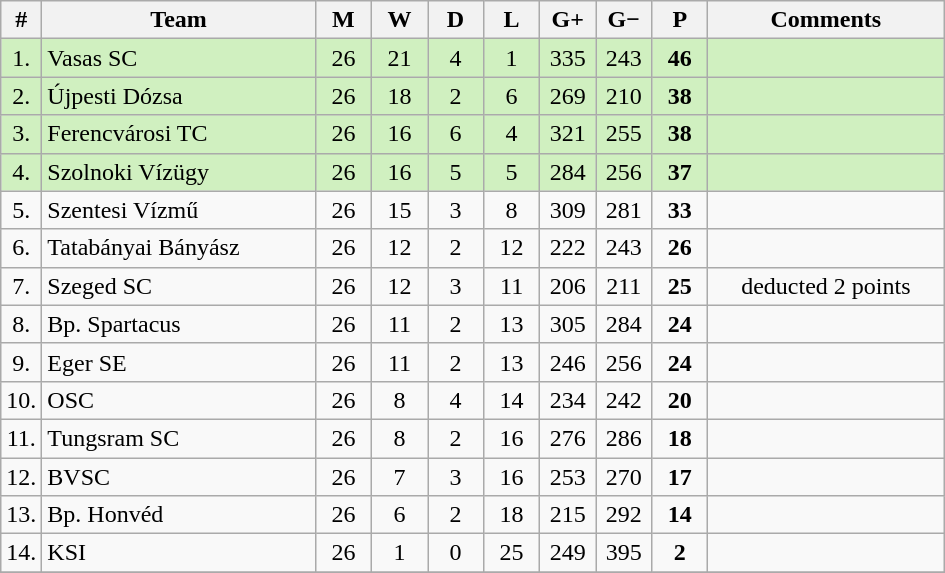<table class="wikitable" style="text-align: center;">
<tr>
<th width="15">#</th>
<th width="175">Team</th>
<th width="30">M</th>
<th width="30">W</th>
<th width="30">D</th>
<th width="30">L</th>
<th width="30">G+</th>
<th width="30">G−</th>
<th width="30">P</th>
<th width="150">Comments</th>
</tr>
<tr style="background: #D0F0C0;">
<td>1.</td>
<td align="left">Vasas SC</td>
<td>26</td>
<td>21</td>
<td>4</td>
<td>1</td>
<td>335</td>
<td>243</td>
<td><strong>46</strong></td>
<td></td>
</tr>
<tr style="background: #D0F0C0;">
<td>2.</td>
<td align="left">Újpesti Dózsa</td>
<td>26</td>
<td>18</td>
<td>2</td>
<td>6</td>
<td>269</td>
<td>210</td>
<td><strong>38</strong></td>
<td></td>
</tr>
<tr style="background: #D0F0C0;">
<td>3.</td>
<td align="left">Ferencvárosi TC</td>
<td>26</td>
<td>16</td>
<td>6</td>
<td>4</td>
<td>321</td>
<td>255</td>
<td><strong>38</strong></td>
<td></td>
</tr>
<tr style="background: #D0F0C0;">
<td>4.</td>
<td align="left">Szolnoki Vízügy</td>
<td>26</td>
<td>16</td>
<td>5</td>
<td>5</td>
<td>284</td>
<td>256</td>
<td><strong>37</strong></td>
<td></td>
</tr>
<tr>
<td>5.</td>
<td align="left">Szentesi Vízmű</td>
<td>26</td>
<td>15</td>
<td>3</td>
<td>8</td>
<td>309</td>
<td>281</td>
<td><strong>33</strong></td>
<td></td>
</tr>
<tr>
<td>6.</td>
<td align="left">Tatabányai Bányász</td>
<td>26</td>
<td>12</td>
<td>2</td>
<td>12</td>
<td>222</td>
<td>243</td>
<td><strong>26</strong></td>
<td></td>
</tr>
<tr>
<td>7.</td>
<td align="left">Szeged SC</td>
<td>26</td>
<td>12</td>
<td>3</td>
<td>11</td>
<td>206</td>
<td>211</td>
<td><strong>25</strong></td>
<td>deducted 2 points</td>
</tr>
<tr>
<td>8.</td>
<td align="left">Bp. Spartacus</td>
<td>26</td>
<td>11</td>
<td>2</td>
<td>13</td>
<td>305</td>
<td>284</td>
<td><strong>24</strong></td>
<td></td>
</tr>
<tr>
<td>9.</td>
<td align="left">Eger SE</td>
<td>26</td>
<td>11</td>
<td>2</td>
<td>13</td>
<td>246</td>
<td>256</td>
<td><strong>24</strong></td>
<td></td>
</tr>
<tr>
<td>10.</td>
<td align="left">OSC</td>
<td>26</td>
<td>8</td>
<td>4</td>
<td>14</td>
<td>234</td>
<td>242</td>
<td><strong>20</strong></td>
<td></td>
</tr>
<tr>
<td>11.</td>
<td align="left">Tungsram SC</td>
<td>26</td>
<td>8</td>
<td>2</td>
<td>16</td>
<td>276</td>
<td>286</td>
<td><strong>18</strong></td>
<td></td>
</tr>
<tr>
<td>12.</td>
<td align="left">BVSC</td>
<td>26</td>
<td>7</td>
<td>3</td>
<td>16</td>
<td>253</td>
<td>270</td>
<td><strong>17</strong></td>
<td></td>
</tr>
<tr>
<td>13.</td>
<td align="left">Bp. Honvéd</td>
<td>26</td>
<td>6</td>
<td>2</td>
<td>18</td>
<td>215</td>
<td>292</td>
<td><strong>14</strong></td>
<td></td>
</tr>
<tr>
<td>14.</td>
<td align="left">KSI</td>
<td>26</td>
<td>1</td>
<td>0</td>
<td>25</td>
<td>249</td>
<td>395</td>
<td><strong>2</strong></td>
<td></td>
</tr>
<tr>
</tr>
</table>
